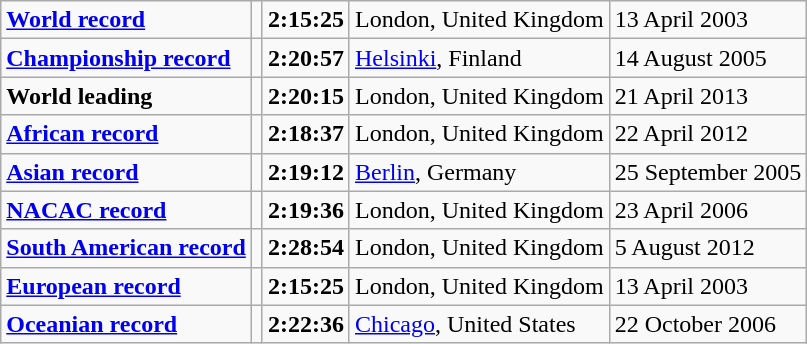<table class="wikitable">
<tr>
<td><strong><a href='#'>World record</a></strong></td>
<td></td>
<td><strong>2:15:25</strong></td>
<td>London, United Kingdom</td>
<td>13 April 2003</td>
</tr>
<tr>
<td><strong><a href='#'>Championship record</a></strong></td>
<td></td>
<td><strong>2:20:57</strong></td>
<td><a href='#'>Helsinki</a>, Finland</td>
<td>14 August 2005</td>
</tr>
<tr>
<td><strong>World leading</strong></td>
<td></td>
<td><strong>2:20:15</strong></td>
<td>London, United Kingdom</td>
<td>21 April 2013</td>
</tr>
<tr>
<td><strong><a href='#'>African record</a></strong></td>
<td></td>
<td><strong>2:18:37</strong></td>
<td>London, United Kingdom</td>
<td>22 April 2012</td>
</tr>
<tr>
<td><strong><a href='#'>Asian record</a></strong></td>
<td></td>
<td><strong>2:19:12</strong></td>
<td><a href='#'>Berlin</a>, Germany</td>
<td>25 September 2005</td>
</tr>
<tr>
<td><strong><a href='#'>NACAC record</a></strong></td>
<td></td>
<td><strong>2:19:36</strong></td>
<td>London, United Kingdom</td>
<td>23 April 2006</td>
</tr>
<tr>
<td><strong><a href='#'>South American record</a></strong></td>
<td></td>
<td><strong>2:28:54</strong></td>
<td>London, United Kingdom</td>
<td>5 August 2012</td>
</tr>
<tr>
<td><strong><a href='#'>European record</a></strong></td>
<td></td>
<td><strong>2:15:25</strong></td>
<td>London, United Kingdom</td>
<td>13 April 2003</td>
</tr>
<tr>
<td><strong><a href='#'>Oceanian record</a></strong></td>
<td></td>
<td><strong>2:22:36</strong></td>
<td><a href='#'>Chicago</a>, United States</td>
<td>22 October 2006</td>
</tr>
</table>
